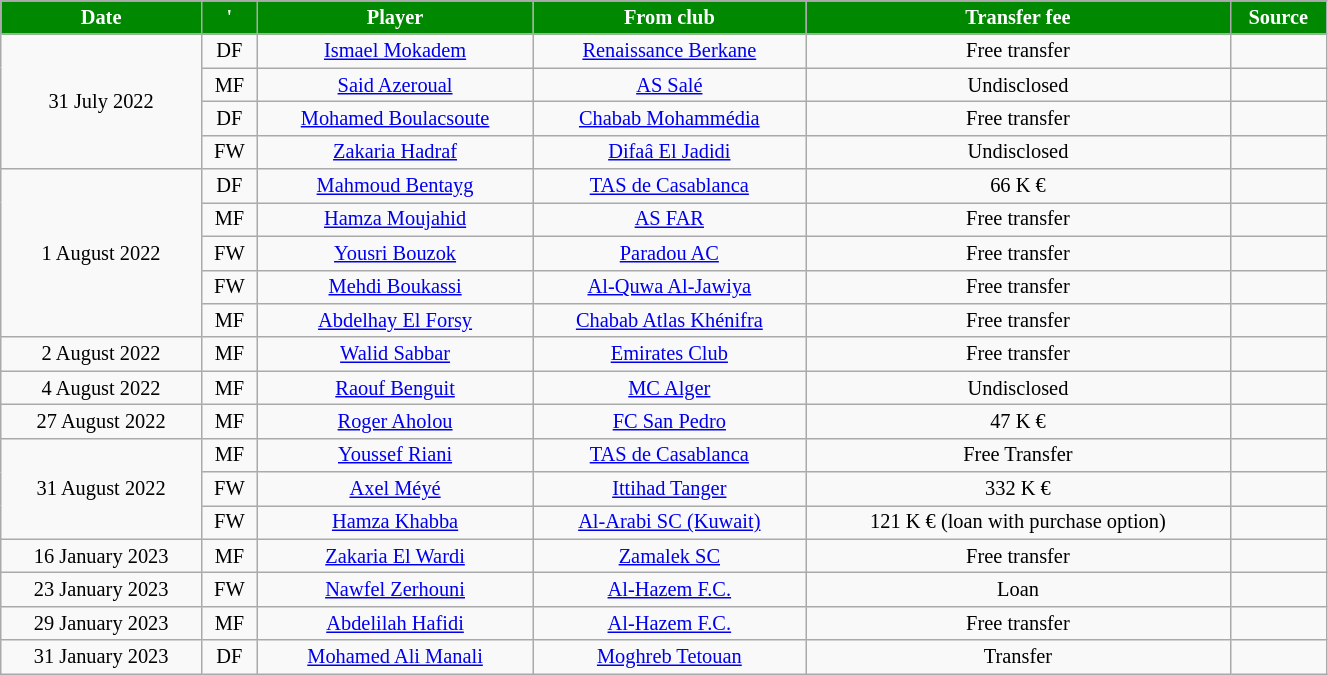<table class="wikitable sortable" style="width:70%; text-align:center; font-size:85%; text-align:centre;">
<tr>
<th style="background:#008800; color:white;"><strong>Date</strong></th>
<th style="background:#008800; color:white;"><strong></strong>'</th>
<th style="background:#008800; color:white;"><strong>Player</strong></th>
<th style="background:#008800; color:white;"><strong>From club</strong></th>
<th style="background:#008800; color:white;"><strong>Transfer fee</strong></th>
<th style="background:#008800; color:white;"><strong>Source</strong></th>
</tr>
<tr>
<td rowspan="4">31 July 2022</td>
<td>DF</td>
<td> <a href='#'>Ismael Mokadem</a></td>
<td><a href='#'>Renaissance Berkane</a></td>
<td>Free transfer</td>
<td></td>
</tr>
<tr>
<td>MF</td>
<td> <a href='#'>Said Azeroual</a></td>
<td><a href='#'>AS Salé</a></td>
<td>Undisclosed</td>
<td></td>
</tr>
<tr>
<td>DF</td>
<td> <a href='#'>Mohamed Boulacsoute</a></td>
<td><a href='#'>Chabab Mohammédia</a></td>
<td>Free transfer</td>
<td></td>
</tr>
<tr>
<td>FW</td>
<td> <a href='#'>Zakaria Hadraf</a></td>
<td><a href='#'>Difaâ El Jadidi</a></td>
<td>Undisclosed</td>
<td></td>
</tr>
<tr>
<td rowspan="5">1 August 2022</td>
<td>DF</td>
<td> <a href='#'>Mahmoud Bentayg</a></td>
<td><a href='#'>TAS de Casablanca</a></td>
<td>66 K €</td>
<td></td>
</tr>
<tr>
<td>MF</td>
<td> <a href='#'>Hamza Moujahid</a></td>
<td><a href='#'>AS FAR</a></td>
<td>Free transfer</td>
<td></td>
</tr>
<tr>
<td>FW</td>
<td> <a href='#'>Yousri Bouzok</a></td>
<td> <a href='#'>Paradou AC</a></td>
<td>Free transfer</td>
<td></td>
</tr>
<tr>
<td>FW</td>
<td> <a href='#'>Mehdi Boukassi</a></td>
<td> <a href='#'>Al-Quwa Al-Jawiya</a></td>
<td>Free transfer</td>
<td></td>
</tr>
<tr>
<td>MF</td>
<td> <a href='#'>Abdelhay El Forsy</a></td>
<td><a href='#'>Chabab Atlas Khénifra</a></td>
<td>Free transfer</td>
<td></td>
</tr>
<tr>
<td>2 August 2022</td>
<td>MF</td>
<td> <a href='#'>Walid Sabbar</a></td>
<td> <a href='#'>Emirates Club</a></td>
<td>Free transfer</td>
<td></td>
</tr>
<tr>
<td>4 August 2022</td>
<td>MF</td>
<td> <a href='#'>Raouf Benguit</a></td>
<td> <a href='#'>MC Alger</a></td>
<td>Undisclosed</td>
<td></td>
</tr>
<tr>
<td>27 August 2022</td>
<td>MF</td>
<td> <a href='#'>Roger Aholou</a></td>
<td> <a href='#'>FC San Pedro</a></td>
<td>47 K €</td>
<td></td>
</tr>
<tr>
<td rowspan="3">31 August 2022</td>
<td>MF</td>
<td> <a href='#'>Youssef Riani</a></td>
<td><a href='#'>TAS de Casablanca</a></td>
<td>Free Transfer</td>
<td></td>
</tr>
<tr>
<td>FW</td>
<td> <a href='#'>Axel Méyé</a></td>
<td><a href='#'>Ittihad Tanger</a></td>
<td>332 K €</td>
<td></td>
</tr>
<tr>
<td>FW</td>
<td> <a href='#'>Hamza Khabba</a></td>
<td> <a href='#'>Al-Arabi SC (Kuwait)</a></td>
<td>121 K € (loan with purchase option)</td>
<td></td>
</tr>
<tr>
<td>16 January 2023</td>
<td>MF</td>
<td> <a href='#'>Zakaria El Wardi</a></td>
<td> <a href='#'>Zamalek SC</a></td>
<td>Free transfer</td>
<td></td>
</tr>
<tr>
<td>23 January 2023</td>
<td>FW</td>
<td> <a href='#'>Nawfel Zerhouni</a></td>
<td> <a href='#'>Al-Hazem F.C.</a></td>
<td>Loan</td>
<td></td>
</tr>
<tr>
<td>29 January 2023</td>
<td>MF</td>
<td> <a href='#'>Abdelilah Hafidi</a></td>
<td> <a href='#'>Al-Hazem F.C.</a></td>
<td>Free transfer</td>
<td></td>
</tr>
<tr>
<td>31 January 2023</td>
<td>DF</td>
<td> <a href='#'>Mohamed Ali Manali</a></td>
<td><a href='#'>Moghreb Tetouan</a></td>
<td>Transfer</td>
<td></td>
</tr>
</table>
